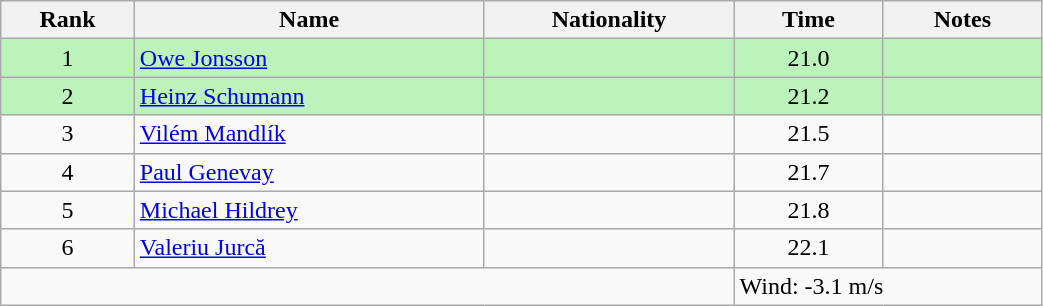<table class="wikitable sortable" style="text-align:center;width: 55%">
<tr>
<th>Rank</th>
<th>Name</th>
<th>Nationality</th>
<th>Time</th>
<th>Notes</th>
</tr>
<tr bgcolor=bbf3bb>
<td>1</td>
<td align=left><a href='#'>Owe Jonsson</a></td>
<td align=left></td>
<td>21.0</td>
<td></td>
</tr>
<tr bgcolor=bbf3bb>
<td>2</td>
<td align=left><a href='#'>Heinz Schumann</a></td>
<td align=left></td>
<td>21.2</td>
<td></td>
</tr>
<tr>
<td>3</td>
<td align=left><a href='#'>Vilém Mandlík</a></td>
<td align=left></td>
<td>21.5</td>
<td></td>
</tr>
<tr>
<td>4</td>
<td align=left><a href='#'>Paul Genevay</a></td>
<td align=left></td>
<td>21.7</td>
<td></td>
</tr>
<tr>
<td>5</td>
<td align=left><a href='#'>Michael Hildrey</a></td>
<td align=left></td>
<td>21.8</td>
<td></td>
</tr>
<tr>
<td>6</td>
<td align=left><a href='#'>Valeriu Jurcă</a></td>
<td align=left></td>
<td>22.1</td>
<td></td>
</tr>
<tr class="sortbottom">
<td colspan="3"></td>
<td colspan="2" style="text-align:left;">Wind: -3.1 m/s</td>
</tr>
</table>
